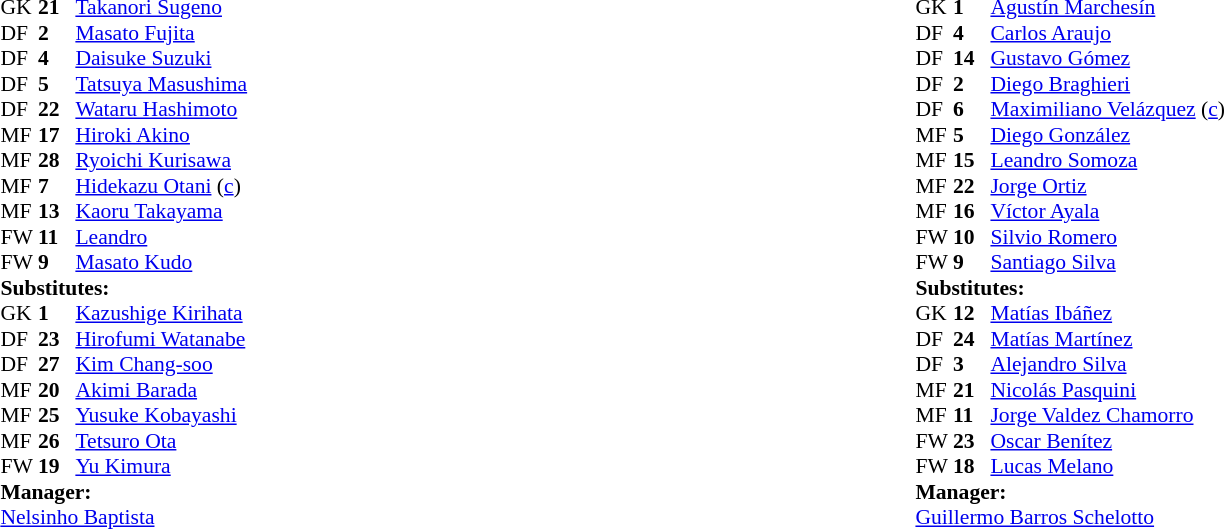<table width="100%">
<tr>
<td valign="top" width="50%"><br><table style="font-size: 90%" cellspacing="0" cellpadding="0" align=center>
<tr>
<th width=25></th>
<th width=25></th>
</tr>
<tr>
<td>GK</td>
<td><strong>21</strong></td>
<td> <a href='#'>Takanori Sugeno</a></td>
</tr>
<tr>
<td>DF</td>
<td><strong>2</strong></td>
<td> <a href='#'>Masato Fujita</a></td>
</tr>
<tr>
<td>DF</td>
<td><strong>4</strong></td>
<td> <a href='#'>Daisuke Suzuki</a></td>
</tr>
<tr>
<td>DF</td>
<td><strong>5</strong></td>
<td> <a href='#'>Tatsuya Masushima</a></td>
</tr>
<tr>
<td>DF</td>
<td><strong>22</strong></td>
<td> <a href='#'>Wataru Hashimoto</a></td>
</tr>
<tr>
<td>MF</td>
<td><strong>17</strong></td>
<td> <a href='#'>Hiroki Akino</a></td>
</tr>
<tr>
<td>MF</td>
<td><strong>28</strong></td>
<td> <a href='#'>Ryoichi Kurisawa</a></td>
</tr>
<tr>
<td>MF</td>
<td><strong>7</strong></td>
<td> <a href='#'>Hidekazu Otani</a> (<a href='#'>c</a>)</td>
<td></td>
<td></td>
</tr>
<tr>
<td>MF</td>
<td><strong>13</strong></td>
<td> <a href='#'>Kaoru Takayama</a></td>
<td></td>
<td></td>
</tr>
<tr>
<td>FW</td>
<td><strong>11</strong></td>
<td> <a href='#'>Leandro</a></td>
<td></td>
</tr>
<tr>
<td>FW</td>
<td><strong>9</strong></td>
<td> <a href='#'>Masato Kudo</a></td>
</tr>
<tr>
<td colspan=3><strong>Substitutes:</strong></td>
</tr>
<tr>
<td>GK</td>
<td><strong>1</strong></td>
<td> <a href='#'>Kazushige Kirihata</a></td>
</tr>
<tr>
<td>DF</td>
<td><strong>23</strong></td>
<td> <a href='#'>Hirofumi Watanabe</a></td>
<td></td>
<td></td>
</tr>
<tr>
<td>DF</td>
<td><strong>27</strong></td>
<td> <a href='#'>Kim Chang-soo</a></td>
</tr>
<tr>
<td>MF</td>
<td><strong>20</strong></td>
<td> <a href='#'>Akimi Barada</a></td>
</tr>
<tr>
<td>MF</td>
<td><strong>25</strong></td>
<td> <a href='#'>Yusuke Kobayashi</a></td>
<td></td>
<td></td>
</tr>
<tr>
<td>MF</td>
<td><strong>26</strong></td>
<td> <a href='#'>Tetsuro Ota</a></td>
</tr>
<tr>
<td>FW</td>
<td><strong>19</strong></td>
<td> <a href='#'>Yu Kimura</a></td>
</tr>
<tr>
<td colspan=3><strong>Manager:</strong></td>
</tr>
<tr>
<td colspan=4> <a href='#'>Nelsinho Baptista</a></td>
</tr>
</table>
</td>
<td><br><table style="font-size: 90%" cellspacing="0" cellpadding="0" align=center>
<tr>
<th width=25></th>
<th width=25></th>
</tr>
<tr>
<td>GK</td>
<td><strong>1</strong></td>
<td> <a href='#'>Agustín Marchesín</a></td>
</tr>
<tr>
<td>DF</td>
<td><strong>4</strong></td>
<td> <a href='#'>Carlos Araujo</a></td>
<td></td>
</tr>
<tr>
<td>DF</td>
<td><strong>14</strong></td>
<td> <a href='#'>Gustavo Gómez</a></td>
</tr>
<tr>
<td>DF</td>
<td><strong>2</strong></td>
<td> <a href='#'>Diego Braghieri</a></td>
<td></td>
</tr>
<tr>
<td>DF</td>
<td><strong>6</strong></td>
<td> <a href='#'>Maximiliano Velázquez</a> (<a href='#'>c</a>)</td>
<td></td>
<td></td>
</tr>
<tr>
<td>MF</td>
<td><strong>5</strong></td>
<td> <a href='#'>Diego González</a></td>
<td></td>
</tr>
<tr>
<td>MF</td>
<td><strong>15</strong></td>
<td> <a href='#'>Leandro Somoza</a></td>
</tr>
<tr>
<td>MF</td>
<td><strong>22</strong></td>
<td> <a href='#'>Jorge Ortiz</a></td>
</tr>
<tr>
<td>MF</td>
<td><strong>16</strong></td>
<td> <a href='#'>Víctor Ayala</a></td>
<td></td>
<td></td>
</tr>
<tr>
<td>FW</td>
<td><strong>10</strong></td>
<td> <a href='#'>Silvio Romero</a></td>
<td></td>
<td></td>
</tr>
<tr>
<td>FW</td>
<td><strong>9</strong></td>
<td> <a href='#'>Santiago Silva</a></td>
</tr>
<tr>
<td colspan=3><strong>Substitutes:</strong></td>
</tr>
<tr>
<td>GK</td>
<td><strong>12</strong></td>
<td> <a href='#'>Matías Ibáñez</a></td>
</tr>
<tr>
<td>DF</td>
<td><strong>24</strong></td>
<td> <a href='#'>Matías Martínez</a></td>
</tr>
<tr>
<td>DF</td>
<td><strong>3</strong></td>
<td> <a href='#'>Alejandro Silva</a></td>
</tr>
<tr>
<td>MF</td>
<td><strong>21</strong></td>
<td> <a href='#'>Nicolás Pasquini</a></td>
<td></td>
<td></td>
</tr>
<tr>
<td>MF</td>
<td><strong>11</strong></td>
<td> <a href='#'>Jorge Valdez Chamorro</a></td>
<td></td>
<td></td>
</tr>
<tr>
<td>FW</td>
<td><strong>23</strong></td>
<td> <a href='#'>Oscar Benítez</a></td>
</tr>
<tr>
<td>FW</td>
<td><strong>18</strong></td>
<td> <a href='#'>Lucas Melano</a></td>
<td></td>
<td></td>
</tr>
<tr>
<td colspan=3><strong>Manager:</strong></td>
</tr>
<tr>
<td colspan=4> <a href='#'>Guillermo Barros Schelotto</a></td>
</tr>
</table>
</td>
</tr>
</table>
